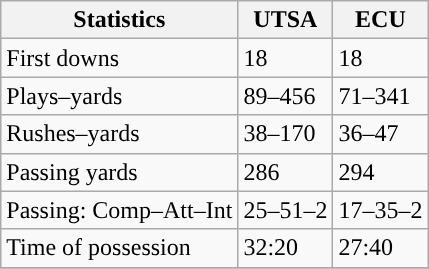<table class="wikitable" style="float: left;">
<tr>
<th>Statistics</th>
<th>UTSA</th>
<th>ECU</th>
</tr>
<tr>
<td>First downs</td>
<td>18</td>
<td>18</td>
</tr>
<tr>
<td>Plays–yards</td>
<td>89–456</td>
<td>71–341</td>
</tr>
<tr>
<td>Rushes–yards</td>
<td>38–170</td>
<td>36–47</td>
</tr>
<tr>
<td>Passing yards</td>
<td>286</td>
<td>294</td>
</tr>
<tr>
<td>Passing: Comp–Att–Int</td>
<td>25–51–2</td>
<td>17–35–2</td>
</tr>
<tr>
<td>Time of possession</td>
<td>32:20</td>
<td>27:40</td>
</tr>
<tr>
</tr>
</table>
